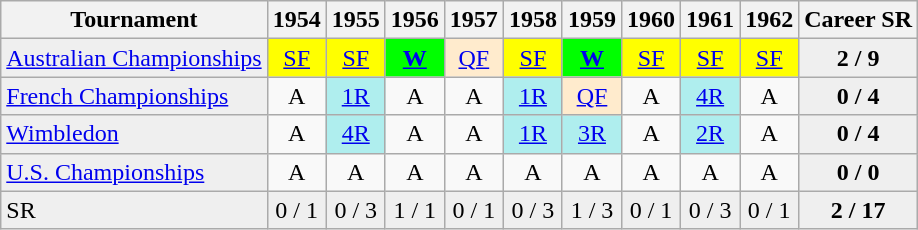<table class="wikitable">
<tr>
<th>Tournament</th>
<th>1954</th>
<th>1955</th>
<th>1956</th>
<th>1957</th>
<th>1958</th>
<th>1959</th>
<th>1960</th>
<th>1961</th>
<th>1962</th>
<th>Career SR</th>
</tr>
<tr>
<td style="background:#EFEFEF;"><a href='#'>Australian Championships</a></td>
<td align="center" style="background:yellow;"><a href='#'>SF</a></td>
<td align="center" style="background:yellow;"><a href='#'>SF</a></td>
<td align="center" style="background:#00ff00;"><strong><a href='#'>W</a></strong></td>
<td align="center" style="background:#ffebcd;"><a href='#'>QF</a></td>
<td align="center" style="background:yellow;"><a href='#'>SF</a></td>
<td align="center" style="background:#00ff00;"><strong><a href='#'>W</a></strong></td>
<td align="center" style="background:yellow;"><a href='#'>SF</a></td>
<td align="center" style="background:yellow;"><a href='#'>SF</a></td>
<td align="center" style="background:yellow;"><a href='#'>SF</a></td>
<td align="center" style="background:#EFEFEF;"><strong>2 / 9</strong></td>
</tr>
<tr>
<td style="background:#EFEFEF;"><a href='#'>French Championships</a></td>
<td align="center">A</td>
<td align="center" style="background:#afeeee;"><a href='#'>1R</a></td>
<td align="center">A</td>
<td align="center">A</td>
<td align="center" style="background:#afeeee;"><a href='#'>1R</a></td>
<td align="center" style="background:#ffebcd;"><a href='#'>QF</a></td>
<td align="center">A</td>
<td align="center" style="background:#afeeee;"><a href='#'>4R</a></td>
<td align="center">A</td>
<td align="center" style="background:#EFEFEF;"><strong>0 / 4</strong></td>
</tr>
<tr>
<td style="background:#EFEFEF;"><a href='#'>Wimbledon</a></td>
<td align="center">A</td>
<td align="center" style="background:#afeeee;"><a href='#'>4R</a></td>
<td align="center">A</td>
<td align="center">A</td>
<td align="center" style="background:#afeeee;"><a href='#'>1R</a></td>
<td align="center" style="background:#afeeee;"><a href='#'>3R</a></td>
<td align="center">A</td>
<td align="center" style="background:#afeeee;"><a href='#'>2R</a></td>
<td align="center">A</td>
<td align="center" style="background:#EFEFEF;"><strong>0 / 4</strong></td>
</tr>
<tr>
<td style="background:#EFEFEF;"><a href='#'>U.S. Championships</a></td>
<td align="center">A</td>
<td align="center">A</td>
<td align="center">A</td>
<td align="center">A</td>
<td align="center">A</td>
<td align="center">A</td>
<td align="center">A</td>
<td align="center">A</td>
<td align="center">A</td>
<td align="center" style="background:#EFEFEF;"><strong>0 / 0</strong></td>
</tr>
<tr>
<td style="background:#EFEFEF;">SR</td>
<td align="center" style="background:#EFEFEF;">0 / 1</td>
<td align="center" style="background:#EFEFEF;">0 / 3</td>
<td align="center" style="background:#EFEFEF;">1 / 1</td>
<td align="center" style="background:#EFEFEF;">0 / 1</td>
<td align="center" style="background:#EFEFEF;">0 / 3</td>
<td align="center" style="background:#EFEFEF;">1 / 3</td>
<td align="center" style="background:#EFEFEF;">0 / 1</td>
<td align="center" style="background:#EFEFEF;">0 / 3</td>
<td align="center" style="background:#EFEFEF;">0 / 1</td>
<td align="center" style="background:#EFEFEF;"><strong>2 / 17</strong></td>
</tr>
</table>
